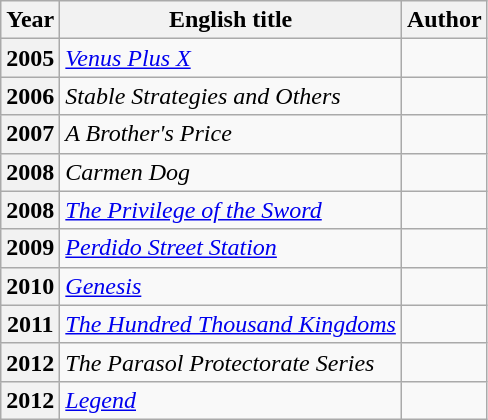<table class="sortable wikitable">
<tr>
<th>Year</th>
<th>English title</th>
<th>Author</th>
</tr>
<tr>
<th align="center">2005</th>
<td><em><a href='#'>Venus Plus X</a></em></td>
<td></td>
</tr>
<tr>
<th align="center">2006</th>
<td><em>Stable Strategies and Others</em></td>
<td></td>
</tr>
<tr>
<th align="center">2007</th>
<td><em>A Brother's Price</em></td>
<td></td>
</tr>
<tr>
<th align="center">2008</th>
<td><em>Carmen Dog</em></td>
<td></td>
</tr>
<tr>
<th align="center">2008</th>
<td><em><a href='#'>The Privilege of the Sword</a></em></td>
<td></td>
</tr>
<tr>
<th align="center">2009</th>
<td><em><a href='#'>Perdido Street Station</a></em></td>
<td></td>
</tr>
<tr>
<th align="center">2010</th>
<td><em><a href='#'>Genesis</a></em></td>
<td></td>
</tr>
<tr>
<th align="center">2011</th>
<td><em><a href='#'>The Hundred Thousand Kingdoms</a></em></td>
<td></td>
</tr>
<tr>
<th align="center">2012</th>
<td><em>The Parasol Protectorate Series</em></td>
<td></td>
</tr>
<tr>
<th align="center">2012</th>
<td><em><a href='#'>Legend</a></em></td>
<td></td>
</tr>
</table>
